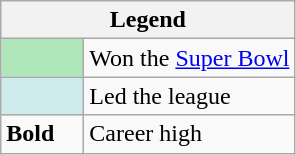<table class="wikitable mw-collapsible">
<tr>
<th colspan="2">Legend</th>
</tr>
<tr>
<td style="background:#afe6ba; width:3em;"></td>
<td>Won the <a href='#'>Super Bowl</a></td>
</tr>
<tr>
<td style="background:#cfecec; width:3em;"></td>
<td>Led the league</td>
</tr>
<tr>
<td><strong>Bold</strong></td>
<td>Career high</td>
</tr>
</table>
